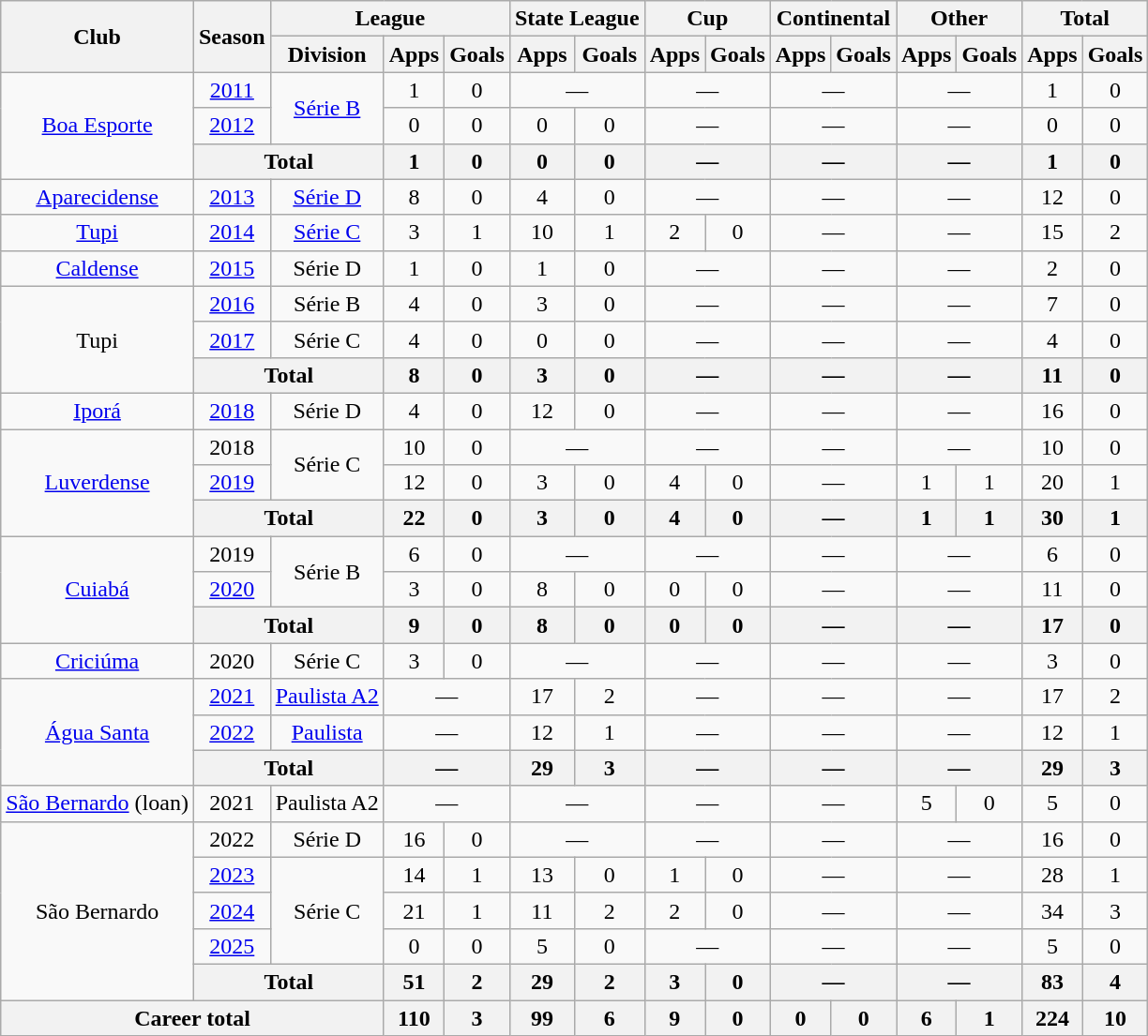<table class="wikitable" style="text-align: center;">
<tr>
<th rowspan="2">Club</th>
<th rowspan="2">Season</th>
<th colspan="3">League</th>
<th colspan="2">State League</th>
<th colspan="2">Cup</th>
<th colspan="2">Continental</th>
<th colspan="2">Other</th>
<th colspan="2">Total</th>
</tr>
<tr>
<th>Division</th>
<th>Apps</th>
<th>Goals</th>
<th>Apps</th>
<th>Goals</th>
<th>Apps</th>
<th>Goals</th>
<th>Apps</th>
<th>Goals</th>
<th>Apps</th>
<th>Goals</th>
<th>Apps</th>
<th>Goals</th>
</tr>
<tr>
<td rowspan="3" valign="center"><a href='#'>Boa Esporte</a></td>
<td><a href='#'>2011</a></td>
<td rowspan="2"><a href='#'>Série B</a></td>
<td>1</td>
<td>0</td>
<td colspan="2">—</td>
<td colspan="2">—</td>
<td colspan="2">—</td>
<td colspan="2">—</td>
<td>1</td>
<td>0</td>
</tr>
<tr>
<td><a href='#'>2012</a></td>
<td>0</td>
<td>0</td>
<td>0</td>
<td>0</td>
<td colspan="2">—</td>
<td colspan="2">—</td>
<td colspan="2">—</td>
<td>0</td>
<td>0</td>
</tr>
<tr>
<th colspan="2">Total</th>
<th>1</th>
<th>0</th>
<th>0</th>
<th>0</th>
<th colspan="2">—</th>
<th colspan="2">—</th>
<th colspan="2">—</th>
<th>1</th>
<th>0</th>
</tr>
<tr>
<td valign="center"><a href='#'>Aparecidense</a></td>
<td><a href='#'>2013</a></td>
<td><a href='#'>Série D</a></td>
<td>8</td>
<td>0</td>
<td>4</td>
<td>0</td>
<td colspan="2">—</td>
<td colspan="2">—</td>
<td colspan="2">—</td>
<td>12</td>
<td>0</td>
</tr>
<tr>
<td valign="center"><a href='#'>Tupi</a></td>
<td><a href='#'>2014</a></td>
<td><a href='#'>Série C</a></td>
<td>3</td>
<td>1</td>
<td>10</td>
<td>1</td>
<td>2</td>
<td>0</td>
<td colspan="2">—</td>
<td colspan="2">—</td>
<td>15</td>
<td>2</td>
</tr>
<tr>
<td valign="center"><a href='#'>Caldense</a></td>
<td><a href='#'>2015</a></td>
<td>Série D</td>
<td>1</td>
<td>0</td>
<td>1</td>
<td>0</td>
<td colspan="2">—</td>
<td colspan="2">—</td>
<td colspan="2">—</td>
<td>2</td>
<td>0</td>
</tr>
<tr>
<td rowspan="3" valign="center">Tupi</td>
<td><a href='#'>2016</a></td>
<td>Série B</td>
<td>4</td>
<td>0</td>
<td>3</td>
<td>0</td>
<td colspan="2">—</td>
<td colspan="2">—</td>
<td colspan="2">—</td>
<td>7</td>
<td>0</td>
</tr>
<tr>
<td><a href='#'>2017</a></td>
<td>Série C</td>
<td>4</td>
<td>0</td>
<td>0</td>
<td>0</td>
<td colspan="2">—</td>
<td colspan="2">—</td>
<td colspan="2">—</td>
<td>4</td>
<td>0</td>
</tr>
<tr>
<th colspan="2">Total</th>
<th>8</th>
<th>0</th>
<th>3</th>
<th>0</th>
<th colspan="2">—</th>
<th colspan="2">—</th>
<th colspan="2">—</th>
<th>11</th>
<th>0</th>
</tr>
<tr>
<td valign="center"><a href='#'>Iporá</a></td>
<td><a href='#'>2018</a></td>
<td>Série D</td>
<td>4</td>
<td>0</td>
<td>12</td>
<td>0</td>
<td colspan="2">—</td>
<td colspan="2">—</td>
<td colspan="2">—</td>
<td>16</td>
<td>0</td>
</tr>
<tr>
<td rowspan="3" valign="center"><a href='#'>Luverdense</a></td>
<td>2018</td>
<td rowspan="2">Série C</td>
<td>10</td>
<td>0</td>
<td colspan="2">—</td>
<td colspan="2">—</td>
<td colspan="2">—</td>
<td colspan="2">—</td>
<td>10</td>
<td>0</td>
</tr>
<tr>
<td><a href='#'>2019</a></td>
<td>12</td>
<td>0</td>
<td>3</td>
<td>0</td>
<td>4</td>
<td>0</td>
<td colspan="2">—</td>
<td>1</td>
<td>1</td>
<td>20</td>
<td>1</td>
</tr>
<tr>
<th colspan="2">Total</th>
<th>22</th>
<th>0</th>
<th>3</th>
<th>0</th>
<th>4</th>
<th>0</th>
<th colspan="2">—</th>
<th>1</th>
<th>1</th>
<th>30</th>
<th>1</th>
</tr>
<tr>
<td rowspan="3" valign="center"><a href='#'>Cuiabá</a></td>
<td>2019</td>
<td rowspan="2">Série B</td>
<td>6</td>
<td>0</td>
<td colspan="2">—</td>
<td colspan="2">—</td>
<td colspan="2">—</td>
<td colspan="2">—</td>
<td>6</td>
<td>0</td>
</tr>
<tr>
<td><a href='#'>2020</a></td>
<td>3</td>
<td>0</td>
<td>8</td>
<td>0</td>
<td>0</td>
<td>0</td>
<td colspan="2">—</td>
<td colspan="2">—</td>
<td>11</td>
<td>0</td>
</tr>
<tr>
<th colspan="2">Total</th>
<th>9</th>
<th>0</th>
<th>8</th>
<th>0</th>
<th>0</th>
<th>0</th>
<th colspan="2">—</th>
<th colspan="2">—</th>
<th>17</th>
<th>0</th>
</tr>
<tr>
<td valign="center"><a href='#'>Criciúma</a></td>
<td>2020</td>
<td>Série C</td>
<td>3</td>
<td>0</td>
<td colspan="2">—</td>
<td colspan="2">—</td>
<td colspan="2">—</td>
<td colspan="2">—</td>
<td>3</td>
<td>0</td>
</tr>
<tr>
<td rowspan="3" valign="center"><a href='#'>Água Santa</a></td>
<td><a href='#'>2021</a></td>
<td><a href='#'>Paulista A2</a></td>
<td colspan="2">—</td>
<td>17</td>
<td>2</td>
<td colspan="2">—</td>
<td colspan="2">—</td>
<td colspan="2">—</td>
<td>17</td>
<td>2</td>
</tr>
<tr>
<td><a href='#'>2022</a></td>
<td><a href='#'>Paulista</a></td>
<td colspan="2">—</td>
<td>12</td>
<td>1</td>
<td colspan="2">—</td>
<td colspan="2">—</td>
<td colspan="2">—</td>
<td>12</td>
<td>1</td>
</tr>
<tr>
<th colspan="2">Total</th>
<th colspan="2">—</th>
<th>29</th>
<th>3</th>
<th colspan="2">—</th>
<th colspan="2">—</th>
<th colspan="2">—</th>
<th>29</th>
<th>3</th>
</tr>
<tr>
<td valign="center"><a href='#'>São Bernardo</a> (loan)</td>
<td>2021</td>
<td>Paulista A2</td>
<td colspan="2">—</td>
<td colspan="2">—</td>
<td colspan="2">—</td>
<td colspan="2">—</td>
<td>5</td>
<td>0</td>
<td>5</td>
<td>0</td>
</tr>
<tr>
<td rowspan="5" valign="center">São Bernardo</td>
<td>2022</td>
<td>Série D</td>
<td>16</td>
<td>0</td>
<td colspan="2">—</td>
<td colspan="2">—</td>
<td colspan="2">—</td>
<td colspan="2">—</td>
<td>16</td>
<td>0</td>
</tr>
<tr>
<td><a href='#'>2023</a></td>
<td rowspan="3">Série C</td>
<td>14</td>
<td>1</td>
<td>13</td>
<td>0</td>
<td>1</td>
<td>0</td>
<td colspan="2">—</td>
<td colspan="2">—</td>
<td>28</td>
<td>1</td>
</tr>
<tr>
<td><a href='#'>2024</a></td>
<td>21</td>
<td>1</td>
<td>11</td>
<td>2</td>
<td>2</td>
<td>0</td>
<td colspan="2">—</td>
<td colspan="2">—</td>
<td>34</td>
<td>3</td>
</tr>
<tr>
<td><a href='#'>2025</a></td>
<td>0</td>
<td>0</td>
<td>5</td>
<td>0</td>
<td colspan="2">—</td>
<td colspan="2">—</td>
<td colspan="2">—</td>
<td>5</td>
<td>0</td>
</tr>
<tr>
<th colspan="2">Total</th>
<th>51</th>
<th>2</th>
<th>29</th>
<th>2</th>
<th>3</th>
<th>0</th>
<th colspan="2">—</th>
<th colspan="2">—</th>
<th>83</th>
<th>4</th>
</tr>
<tr>
<th colspan="3"><strong>Career total</strong></th>
<th>110</th>
<th>3</th>
<th>99</th>
<th>6</th>
<th>9</th>
<th>0</th>
<th>0</th>
<th>0</th>
<th>6</th>
<th>1</th>
<th>224</th>
<th>10</th>
</tr>
</table>
